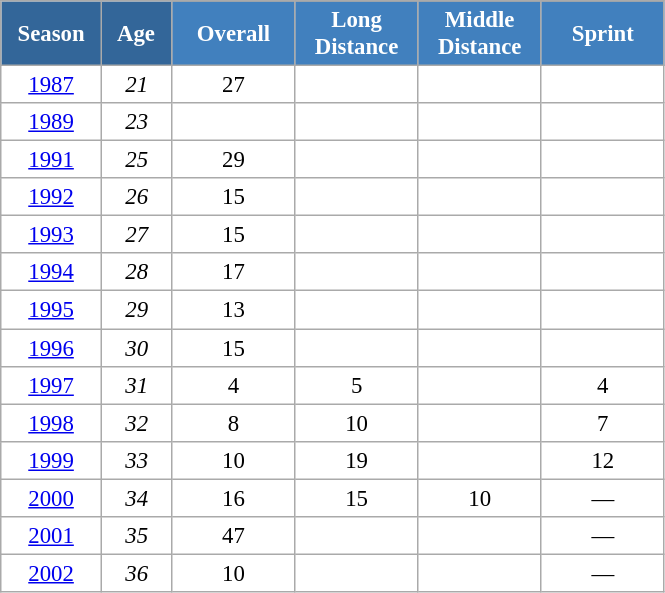<table class="wikitable" style="font-size:95%; text-align:center; border:grey solid 1px; border-collapse:collapse; background:#ffffff;">
<tr>
<th style="background-color:#369; color:white; width:60px;" rowspan="2"> Season </th>
<th style="background-color:#369; color:white; width:40px;" rowspan="2"> Age </th>
</tr>
<tr>
<th style="background-color:#4180be; color:white; width:75px;">Overall</th>
<th style="background-color:#4180be; color:white; width:75px;">Long Distance</th>
<th style="background-color:#4180be; color:white; width:75px;">Middle Distance</th>
<th style="background-color:#4180be; color:white; width:75px;">Sprint</th>
</tr>
<tr>
<td><a href='#'>1987</a></td>
<td><em>21</em></td>
<td>27</td>
<td></td>
<td></td>
<td></td>
</tr>
<tr>
<td><a href='#'>1989</a></td>
<td><em>23</em></td>
<td></td>
<td></td>
<td></td>
<td></td>
</tr>
<tr>
<td><a href='#'>1991</a></td>
<td><em>25</em></td>
<td>29</td>
<td></td>
<td></td>
<td></td>
</tr>
<tr>
<td><a href='#'>1992</a></td>
<td><em>26</em></td>
<td>15</td>
<td></td>
<td></td>
<td></td>
</tr>
<tr>
<td><a href='#'>1993</a></td>
<td><em>27</em></td>
<td>15</td>
<td></td>
<td></td>
<td></td>
</tr>
<tr>
<td><a href='#'>1994</a></td>
<td><em>28</em></td>
<td>17</td>
<td></td>
<td></td>
<td></td>
</tr>
<tr>
<td><a href='#'>1995</a></td>
<td><em>29</em></td>
<td>13</td>
<td></td>
<td></td>
<td></td>
</tr>
<tr>
<td><a href='#'>1996</a></td>
<td><em>30</em></td>
<td>15</td>
<td></td>
<td></td>
<td></td>
</tr>
<tr>
<td><a href='#'>1997</a></td>
<td><em>31</em></td>
<td>4</td>
<td>5</td>
<td></td>
<td>4</td>
</tr>
<tr>
<td><a href='#'>1998</a></td>
<td><em>32</em></td>
<td>8</td>
<td>10</td>
<td></td>
<td>7</td>
</tr>
<tr>
<td><a href='#'>1999</a></td>
<td><em>33</em></td>
<td>10</td>
<td>19</td>
<td></td>
<td>12</td>
</tr>
<tr>
<td><a href='#'>2000</a></td>
<td><em>34</em></td>
<td>16</td>
<td>15</td>
<td>10</td>
<td>—</td>
</tr>
<tr>
<td><a href='#'>2001</a></td>
<td><em>35</em></td>
<td>47</td>
<td></td>
<td></td>
<td>—</td>
</tr>
<tr>
<td><a href='#'>2002</a></td>
<td><em>36</em></td>
<td>10</td>
<td></td>
<td></td>
<td>—</td>
</tr>
</table>
